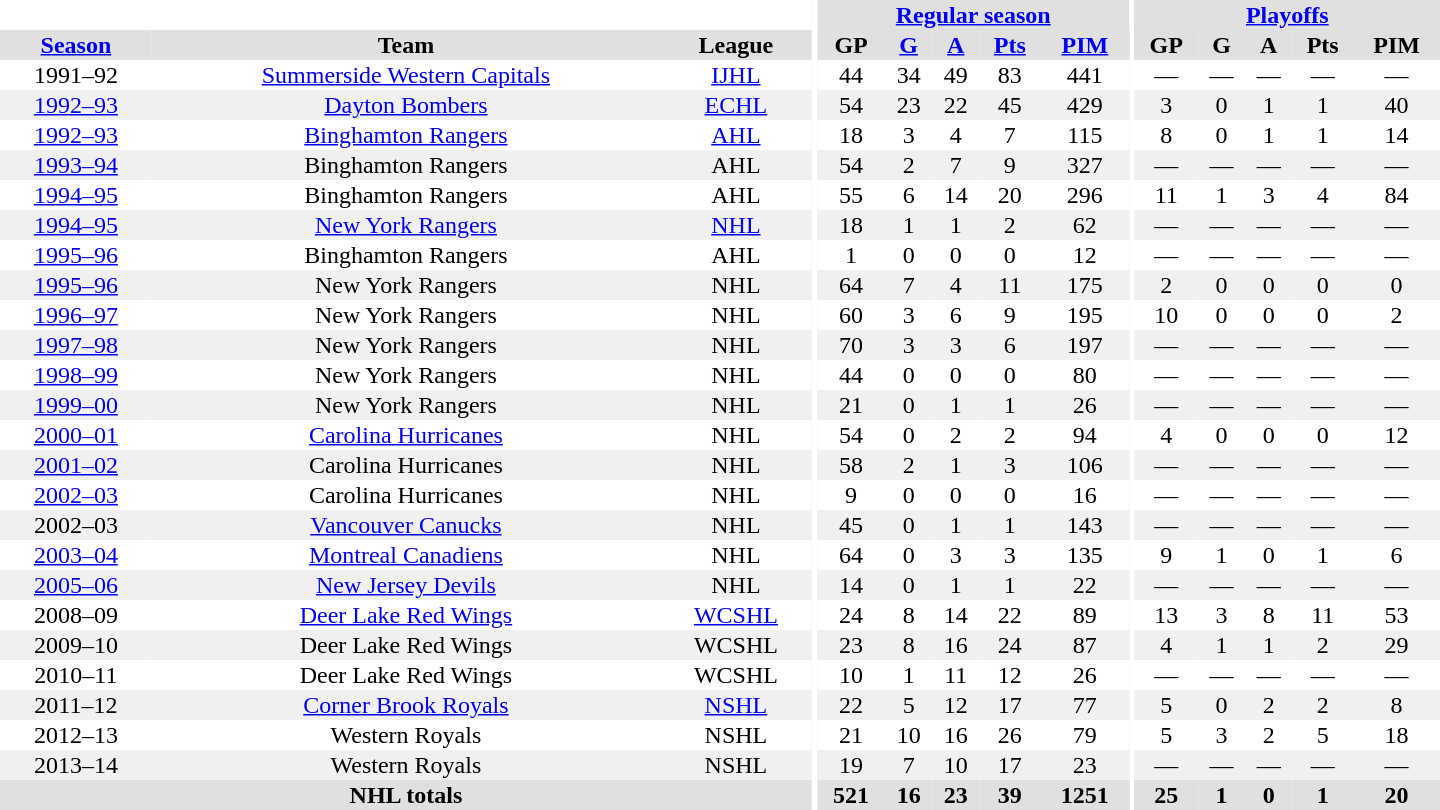<table border="0" cellpadding="1" cellspacing="0" style="text-align:center; width:60em;">
<tr bgcolor="#e0e0e0">
<th colspan="3" bgcolor="#ffffff"></th>
<th rowspan="100" bgcolor="#ffffff"></th>
<th colspan="5"><a href='#'>Regular season</a></th>
<th rowspan="100" bgcolor="#ffffff"></th>
<th colspan="5"><a href='#'>Playoffs</a></th>
</tr>
<tr bgcolor="#e0e0e0">
<th><a href='#'>Season</a></th>
<th>Team</th>
<th>League</th>
<th>GP</th>
<th><a href='#'>G</a></th>
<th><a href='#'>A</a></th>
<th><a href='#'>Pts</a></th>
<th><a href='#'>PIM</a></th>
<th>GP</th>
<th>G</th>
<th>A</th>
<th>Pts</th>
<th>PIM</th>
</tr>
<tr>
<td>1991–92</td>
<td><a href='#'>Summerside Western Capitals</a></td>
<td><a href='#'>IJHL</a></td>
<td>44</td>
<td>34</td>
<td>49</td>
<td>83</td>
<td>441</td>
<td>—</td>
<td>—</td>
<td>—</td>
<td>—</td>
<td>—</td>
</tr>
<tr bgcolor="#f0f0f0">
<td><a href='#'>1992–93</a></td>
<td><a href='#'>Dayton Bombers</a></td>
<td><a href='#'>ECHL</a></td>
<td>54</td>
<td>23</td>
<td>22</td>
<td>45</td>
<td>429</td>
<td>3</td>
<td>0</td>
<td>1</td>
<td>1</td>
<td>40</td>
</tr>
<tr>
<td><a href='#'>1992–93</a></td>
<td><a href='#'>Binghamton Rangers</a></td>
<td><a href='#'>AHL</a></td>
<td>18</td>
<td>3</td>
<td>4</td>
<td>7</td>
<td>115</td>
<td>8</td>
<td>0</td>
<td>1</td>
<td>1</td>
<td>14</td>
</tr>
<tr bgcolor="#f0f0f0">
<td><a href='#'>1993–94</a></td>
<td>Binghamton Rangers</td>
<td>AHL</td>
<td>54</td>
<td>2</td>
<td>7</td>
<td>9</td>
<td>327</td>
<td>—</td>
<td>—</td>
<td>—</td>
<td>—</td>
<td>—</td>
</tr>
<tr>
<td><a href='#'>1994–95</a></td>
<td>Binghamton Rangers</td>
<td>AHL</td>
<td>55</td>
<td>6</td>
<td>14</td>
<td>20</td>
<td>296</td>
<td>11</td>
<td>1</td>
<td>3</td>
<td>4</td>
<td>84</td>
</tr>
<tr bgcolor="#f0f0f0">
<td><a href='#'>1994–95</a></td>
<td><a href='#'>New York Rangers</a></td>
<td><a href='#'>NHL</a></td>
<td>18</td>
<td>1</td>
<td>1</td>
<td>2</td>
<td>62</td>
<td>—</td>
<td>—</td>
<td>—</td>
<td>—</td>
<td>—</td>
</tr>
<tr>
<td><a href='#'>1995–96</a></td>
<td>Binghamton Rangers</td>
<td>AHL</td>
<td>1</td>
<td>0</td>
<td>0</td>
<td>0</td>
<td>12</td>
<td>—</td>
<td>—</td>
<td>—</td>
<td>—</td>
<td>—</td>
</tr>
<tr bgcolor="#f0f0f0">
<td><a href='#'>1995–96</a></td>
<td>New York Rangers</td>
<td>NHL</td>
<td>64</td>
<td>7</td>
<td>4</td>
<td>11</td>
<td>175</td>
<td>2</td>
<td>0</td>
<td>0</td>
<td>0</td>
<td>0</td>
</tr>
<tr>
<td><a href='#'>1996–97</a></td>
<td>New York Rangers</td>
<td>NHL</td>
<td>60</td>
<td>3</td>
<td>6</td>
<td>9</td>
<td>195</td>
<td>10</td>
<td>0</td>
<td>0</td>
<td>0</td>
<td>2</td>
</tr>
<tr bgcolor="#f0f0f0">
<td><a href='#'>1997–98</a></td>
<td>New York Rangers</td>
<td>NHL</td>
<td>70</td>
<td>3</td>
<td>3</td>
<td>6</td>
<td>197</td>
<td>—</td>
<td>—</td>
<td>—</td>
<td>—</td>
<td>—</td>
</tr>
<tr>
<td><a href='#'>1998–99</a></td>
<td>New York Rangers</td>
<td>NHL</td>
<td>44</td>
<td>0</td>
<td>0</td>
<td>0</td>
<td>80</td>
<td>—</td>
<td>—</td>
<td>—</td>
<td>—</td>
<td>—</td>
</tr>
<tr bgcolor="#f0f0f0">
<td><a href='#'>1999–00</a></td>
<td>New York Rangers</td>
<td>NHL</td>
<td>21</td>
<td>0</td>
<td>1</td>
<td>1</td>
<td>26</td>
<td>—</td>
<td>—</td>
<td>—</td>
<td>—</td>
<td>—</td>
</tr>
<tr>
<td><a href='#'>2000–01</a></td>
<td><a href='#'>Carolina Hurricanes</a></td>
<td>NHL</td>
<td>54</td>
<td>0</td>
<td>2</td>
<td>2</td>
<td>94</td>
<td>4</td>
<td>0</td>
<td>0</td>
<td>0</td>
<td>12</td>
</tr>
<tr bgcolor="#f0f0f0">
<td><a href='#'>2001–02</a></td>
<td>Carolina Hurricanes</td>
<td>NHL</td>
<td>58</td>
<td>2</td>
<td>1</td>
<td>3</td>
<td>106</td>
<td>—</td>
<td>—</td>
<td>—</td>
<td>—</td>
<td>—</td>
</tr>
<tr>
<td><a href='#'>2002–03</a></td>
<td>Carolina Hurricanes</td>
<td>NHL</td>
<td>9</td>
<td>0</td>
<td>0</td>
<td>0</td>
<td>16</td>
<td>—</td>
<td>—</td>
<td>—</td>
<td>—</td>
<td>—</td>
</tr>
<tr bgcolor="#f0f0f0">
<td>2002–03</td>
<td><a href='#'>Vancouver Canucks</a></td>
<td>NHL</td>
<td>45</td>
<td>0</td>
<td>1</td>
<td>1</td>
<td>143</td>
<td>—</td>
<td>—</td>
<td>—</td>
<td>—</td>
<td>—</td>
</tr>
<tr>
<td><a href='#'>2003–04</a></td>
<td><a href='#'>Montreal Canadiens</a></td>
<td>NHL</td>
<td>64</td>
<td>0</td>
<td>3</td>
<td>3</td>
<td>135</td>
<td>9</td>
<td>1</td>
<td>0</td>
<td>1</td>
<td>6</td>
</tr>
<tr bgcolor="#f0f0f0">
<td><a href='#'>2005–06</a></td>
<td><a href='#'>New Jersey Devils</a></td>
<td>NHL</td>
<td>14</td>
<td>0</td>
<td>1</td>
<td>1</td>
<td>22</td>
<td>—</td>
<td>—</td>
<td>—</td>
<td>—</td>
<td>—</td>
</tr>
<tr>
<td>2008–09</td>
<td><a href='#'>Deer Lake Red Wings</a></td>
<td><a href='#'>WCSHL</a></td>
<td>24</td>
<td>8</td>
<td>14</td>
<td>22</td>
<td>89</td>
<td>13</td>
<td>3</td>
<td>8</td>
<td>11</td>
<td>53</td>
</tr>
<tr bgcolor="#f0f0f0">
<td>2009–10</td>
<td>Deer Lake Red Wings</td>
<td>WCSHL</td>
<td>23</td>
<td>8</td>
<td>16</td>
<td>24</td>
<td>87</td>
<td>4</td>
<td>1</td>
<td>1</td>
<td>2</td>
<td>29</td>
</tr>
<tr>
<td>2010–11</td>
<td>Deer Lake Red Wings</td>
<td>WCSHL</td>
<td>10</td>
<td>1</td>
<td>11</td>
<td>12</td>
<td>26</td>
<td>—</td>
<td>—</td>
<td>—</td>
<td>—</td>
<td>—</td>
</tr>
<tr bgcolor="#f0f0f0">
<td>2011–12</td>
<td><a href='#'>Corner Brook Royals</a></td>
<td><a href='#'>NSHL</a></td>
<td>22</td>
<td>5</td>
<td>12</td>
<td>17</td>
<td>77</td>
<td>5</td>
<td>0</td>
<td>2</td>
<td>2</td>
<td>8</td>
</tr>
<tr>
<td>2012–13</td>
<td>Western Royals</td>
<td>NSHL</td>
<td>21</td>
<td>10</td>
<td>16</td>
<td>26</td>
<td>79</td>
<td>5</td>
<td>3</td>
<td>2</td>
<td>5</td>
<td>18</td>
</tr>
<tr bgcolor="#f0f0f0">
<td>2013–14</td>
<td>Western Royals</td>
<td>NSHL</td>
<td>19</td>
<td>7</td>
<td>10</td>
<td>17</td>
<td>23</td>
<td>—</td>
<td>—</td>
<td>—</td>
<td>—</td>
<td>—</td>
</tr>
<tr bgcolor="#e0e0e0">
<th colspan="3">NHL totals</th>
<th>521</th>
<th>16</th>
<th>23</th>
<th>39</th>
<th>1251</th>
<th>25</th>
<th>1</th>
<th>0</th>
<th>1</th>
<th>20</th>
</tr>
</table>
